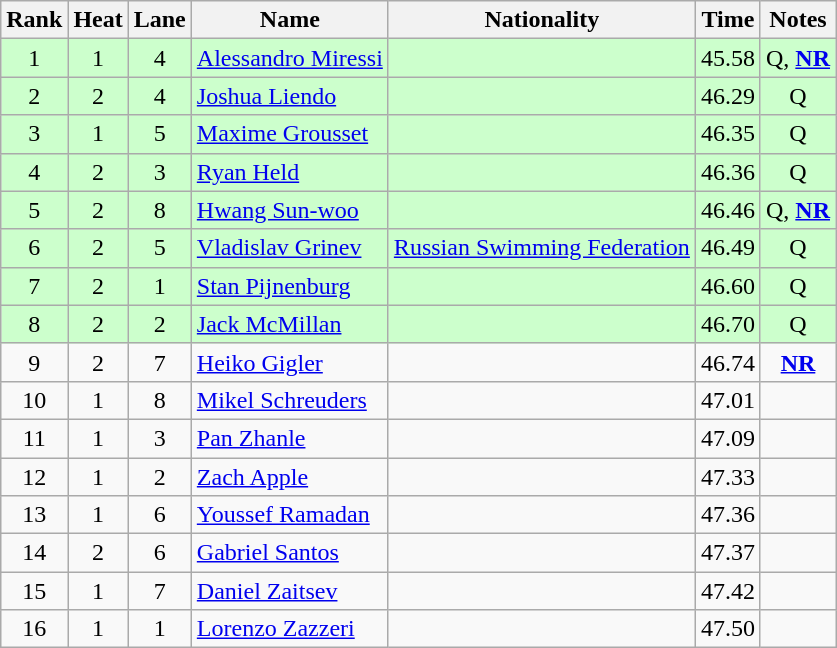<table class="wikitable sortable" style="text-align:center">
<tr>
<th>Rank</th>
<th>Heat</th>
<th>Lane</th>
<th>Name</th>
<th>Nationality</th>
<th>Time</th>
<th>Notes</th>
</tr>
<tr bgcolor=ccffcc>
<td>1</td>
<td>1</td>
<td>4</td>
<td align=left><a href='#'>Alessandro Miressi</a></td>
<td align=left></td>
<td>45.58</td>
<td>Q, <strong><a href='#'>NR</a></strong></td>
</tr>
<tr bgcolor=ccffcc>
<td>2</td>
<td>2</td>
<td>4</td>
<td align=left><a href='#'>Joshua Liendo</a></td>
<td align=left></td>
<td>46.29</td>
<td>Q</td>
</tr>
<tr bgcolor=ccffcc>
<td>3</td>
<td>1</td>
<td>5</td>
<td align=left><a href='#'>Maxime Grousset</a></td>
<td align=left></td>
<td>46.35</td>
<td>Q</td>
</tr>
<tr bgcolor=ccffcc>
<td>4</td>
<td>2</td>
<td>3</td>
<td align=left><a href='#'>Ryan Held</a></td>
<td align=left></td>
<td>46.36</td>
<td>Q</td>
</tr>
<tr bgcolor=ccffcc>
<td>5</td>
<td>2</td>
<td>8</td>
<td align=left><a href='#'>Hwang Sun-woo</a></td>
<td align=left></td>
<td>46.46</td>
<td>Q, <strong><a href='#'>NR</a></strong></td>
</tr>
<tr bgcolor=ccffcc>
<td>6</td>
<td>2</td>
<td>5</td>
<td align=left><a href='#'>Vladislav Grinev</a></td>
<td align=left><a href='#'>Russian Swimming Federation</a></td>
<td>46.49</td>
<td>Q</td>
</tr>
<tr bgcolor=ccffcc>
<td>7</td>
<td>2</td>
<td>1</td>
<td align=left><a href='#'>Stan Pijnenburg</a></td>
<td align=left></td>
<td>46.60</td>
<td>Q</td>
</tr>
<tr bgcolor=ccffcc>
<td>8</td>
<td>2</td>
<td>2</td>
<td align=left><a href='#'>Jack McMillan</a></td>
<td align=left></td>
<td>46.70</td>
<td>Q</td>
</tr>
<tr>
<td>9</td>
<td>2</td>
<td>7</td>
<td align=left><a href='#'>Heiko Gigler</a></td>
<td align=left></td>
<td>46.74</td>
<td><strong><a href='#'>NR</a></strong></td>
</tr>
<tr>
<td>10</td>
<td>1</td>
<td>8</td>
<td align=left><a href='#'>Mikel Schreuders</a></td>
<td align=left></td>
<td>47.01</td>
<td></td>
</tr>
<tr>
<td>11</td>
<td>1</td>
<td>3</td>
<td align=left><a href='#'>Pan Zhanle</a></td>
<td align=left></td>
<td>47.09</td>
<td></td>
</tr>
<tr>
<td>12</td>
<td>1</td>
<td>2</td>
<td align=left><a href='#'>Zach Apple</a></td>
<td align=left></td>
<td>47.33</td>
<td></td>
</tr>
<tr>
<td>13</td>
<td>1</td>
<td>6</td>
<td align=left><a href='#'>Youssef Ramadan</a></td>
<td align=left></td>
<td>47.36</td>
<td></td>
</tr>
<tr>
<td>14</td>
<td>2</td>
<td>6</td>
<td align=left><a href='#'>Gabriel Santos</a></td>
<td align=left></td>
<td>47.37</td>
<td></td>
</tr>
<tr>
<td>15</td>
<td>1</td>
<td>7</td>
<td align=left><a href='#'>Daniel Zaitsev</a></td>
<td align=left></td>
<td>47.42</td>
<td></td>
</tr>
<tr>
<td>16</td>
<td>1</td>
<td>1</td>
<td align=left><a href='#'>Lorenzo Zazzeri</a></td>
<td align=left></td>
<td>47.50</td>
<td></td>
</tr>
</table>
